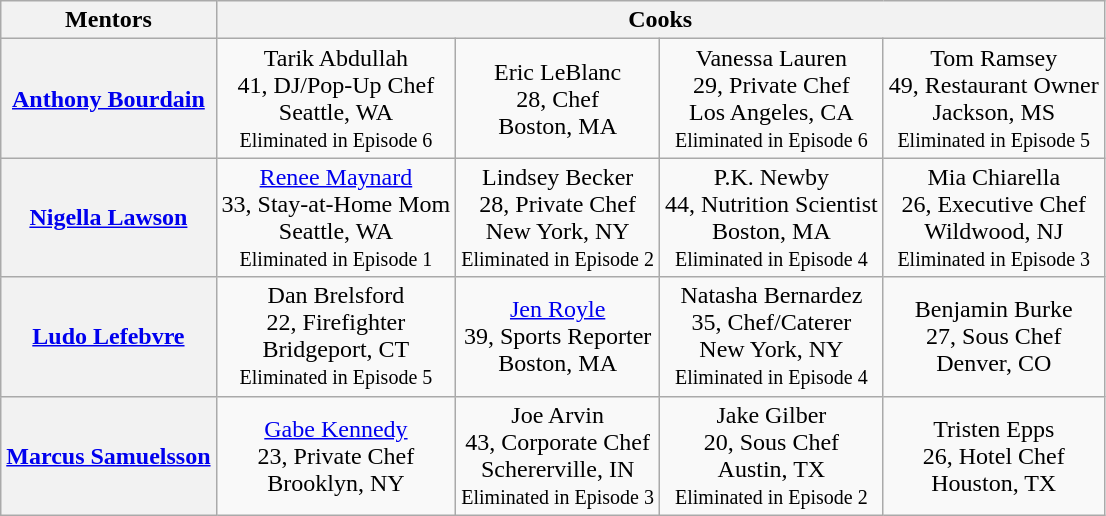<table class="wikitable" style="text-align: center;">
<tr>
<th>Mentors</th>
<th colspan="4">Cooks</th>
</tr>
<tr>
<th><strong><a href='#'>Anthony Bourdain</a></strong></th>
<td>Tarik Abdullah<br>41, DJ/Pop-Up Chef<br>Seattle, WA <br> <small> Eliminated in Episode 6 </small></td>
<td>Eric LeBlanc<br>28, Chef<br>Boston, MA</td>
<td>Vanessa Lauren<br>29, Private Chef<br>Los Angeles, CA <br> <small> Eliminated in Episode 6 </small></td>
<td>Tom Ramsey <br>49, Restaurant Owner<br> Jackson, MS <br> <small> Eliminated in Episode 5 </small></td>
</tr>
<tr>
<th><strong><a href='#'>Nigella Lawson</a></strong></th>
<td><a href='#'>Renee Maynard</a><br>33, Stay-at-Home Mom<br>Seattle, WA <br> <small> Eliminated in Episode 1 </small></td>
<td>Lindsey Becker<br>28, Private Chef<br>New York, NY <br> <small> Eliminated in Episode 2 </small></td>
<td>P.K. Newby<br>44, Nutrition Scientist<br>Boston, MA <br> <small> Eliminated in Episode 4 </small></td>
<td>Mia Chiarella<br>26, Executive Chef<br>Wildwood, NJ <br> <small> Eliminated in Episode 3 </small></td>
</tr>
<tr>
<th><strong><a href='#'>Ludo Lefebvre</a></strong></th>
<td>Dan Brelsford<br>22, Firefighter<br>Bridgeport, CT<br> <small> Eliminated in Episode 5 </small></td>
<td><a href='#'>Jen Royle</a><br>39, Sports Reporter<br>Boston, MA</td>
<td>Natasha Bernardez<br>35, Chef/Caterer<br>New York, NY <br> <small> Eliminated in Episode 4 </small></td>
<td>Benjamin Burke<br>27, Sous Chef<br>Denver, CO</td>
</tr>
<tr>
<th><strong><a href='#'>Marcus Samuelsson</a></strong></th>
<td><a href='#'>Gabe Kennedy</a><br>23, Private Chef<br>Brooklyn, NY</td>
<td>Joe Arvin<br>43, Corporate Chef<br>Schererville, IN <br> <small> Eliminated in Episode 3 </small></td>
<td>Jake Gilber<br>20, Sous Chef<br>Austin, TX <br> <small> Eliminated in Episode 2 </small></td>
<td>Tristen Epps<br>26, Hotel Chef<br>Houston, TX</td>
</tr>
</table>
